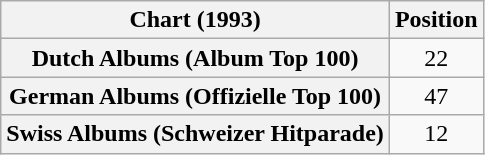<table class="wikitable sortable plainrowheaders" style="text-align:center">
<tr>
<th scope="col">Chart (1993)</th>
<th scope="col">Position</th>
</tr>
<tr>
<th scope="row">Dutch Albums (Album Top 100)</th>
<td>22</td>
</tr>
<tr>
<th scope="row">German Albums (Offizielle Top 100)</th>
<td>47</td>
</tr>
<tr>
<th scope="row">Swiss Albums (Schweizer Hitparade)</th>
<td>12</td>
</tr>
</table>
